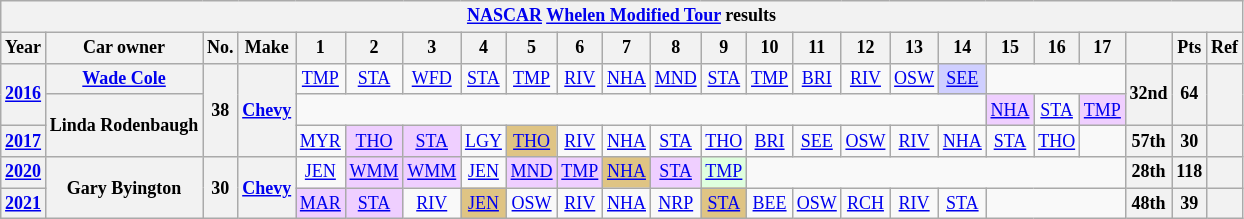<table class="wikitable" style="text-align:center; font-size:75%">
<tr>
<th colspan=38><a href='#'>NASCAR</a> <a href='#'>Whelen Modified Tour</a> results</th>
</tr>
<tr>
<th>Year</th>
<th>Car owner</th>
<th>No.</th>
<th>Make</th>
<th>1</th>
<th>2</th>
<th>3</th>
<th>4</th>
<th>5</th>
<th>6</th>
<th>7</th>
<th>8</th>
<th>9</th>
<th>10</th>
<th>11</th>
<th>12</th>
<th>13</th>
<th>14</th>
<th>15</th>
<th>16</th>
<th>17</th>
<th></th>
<th>Pts</th>
<th>Ref</th>
</tr>
<tr>
<th rowspan=2><a href='#'>2016</a></th>
<th><a href='#'>Wade Cole</a></th>
<th rowspan=3>38</th>
<th rowspan=3><a href='#'>Chevy</a></th>
<td><a href='#'>TMP</a></td>
<td><a href='#'>STA</a></td>
<td><a href='#'>WFD</a></td>
<td><a href='#'>STA</a></td>
<td><a href='#'>TMP</a></td>
<td><a href='#'>RIV</a></td>
<td><a href='#'>NHA</a></td>
<td><a href='#'>MND</a></td>
<td><a href='#'>STA</a></td>
<td><a href='#'>TMP</a></td>
<td><a href='#'>BRI</a></td>
<td><a href='#'>RIV</a></td>
<td><a href='#'>OSW</a></td>
<td style="background:#CFCFFF;"><a href='#'>SEE</a><br></td>
<td colspan=3></td>
<th rowspan=2>32nd</th>
<th rowspan=2>64</th>
<th rowspan=2></th>
</tr>
<tr>
<th rowspan=2>Linda Rodenbaugh</th>
<td colspan=14></td>
<td style="background:#EFCFFF;"><a href='#'>NHA</a><br></td>
<td><a href='#'>STA</a></td>
<td style="background:#EFCFFF;"><a href='#'>TMP</a><br></td>
</tr>
<tr>
<th><a href='#'>2017</a></th>
<td><a href='#'>MYR</a></td>
<td style="background:#EFCFFF;"><a href='#'>THO</a><br></td>
<td style="background:#EFCFFF;"><a href='#'>STA</a><br></td>
<td><a href='#'>LGY</a></td>
<td style="background:#DFC484;"><a href='#'>THO</a><br></td>
<td><a href='#'>RIV</a></td>
<td><a href='#'>NHA</a></td>
<td><a href='#'>STA</a></td>
<td><a href='#'>THO</a></td>
<td><a href='#'>BRI</a></td>
<td><a href='#'>SEE</a></td>
<td><a href='#'>OSW</a></td>
<td><a href='#'>RIV</a></td>
<td><a href='#'>NHA</a></td>
<td><a href='#'>STA</a></td>
<td><a href='#'>THO</a></td>
<td></td>
<th>57th</th>
<th>30</th>
<th></th>
</tr>
<tr>
<th><a href='#'>2020</a></th>
<th rowspan=2>Gary Byington</th>
<th rowspan=2>30</th>
<th rowspan=2><a href='#'>Chevy</a></th>
<td><a href='#'>JEN</a></td>
<td style="background:#EFCFFF;"><a href='#'>WMM</a><br></td>
<td style="background:#EFCFFF;"><a href='#'>WMM</a><br></td>
<td><a href='#'>JEN</a></td>
<td style="background:#EFCFFF;"><a href='#'>MND</a><br></td>
<td style="background:#EFCFFF;"><a href='#'>TMP</a><br></td>
<td style="background:#DFC484;"><a href='#'>NHA</a><br></td>
<td style="background:#EFCFFF;"><a href='#'>STA</a><br></td>
<td style="background:#DFFFDF;"><a href='#'>TMP</a><br></td>
<td colspan=8></td>
<th>28th</th>
<th>118</th>
<th></th>
</tr>
<tr>
<th><a href='#'>2021</a></th>
<td style="background:#EFCFFF;"><a href='#'>MAR</a><br></td>
<td style="background:#EFCFFF;"><a href='#'>STA</a><br></td>
<td><a href='#'>RIV</a></td>
<td style="background:#DFC484;"><a href='#'>JEN</a><br></td>
<td><a href='#'>OSW</a></td>
<td><a href='#'>RIV</a></td>
<td><a href='#'>NHA</a></td>
<td><a href='#'>NRP</a></td>
<td style="background:#DFC484;"><a href='#'>STA</a><br></td>
<td><a href='#'>BEE</a></td>
<td><a href='#'>OSW</a></td>
<td><a href='#'>RCH</a></td>
<td><a href='#'>RIV</a></td>
<td><a href='#'>STA</a></td>
<td colspan=3></td>
<th>48th</th>
<th>39</th>
<th></th>
</tr>
</table>
